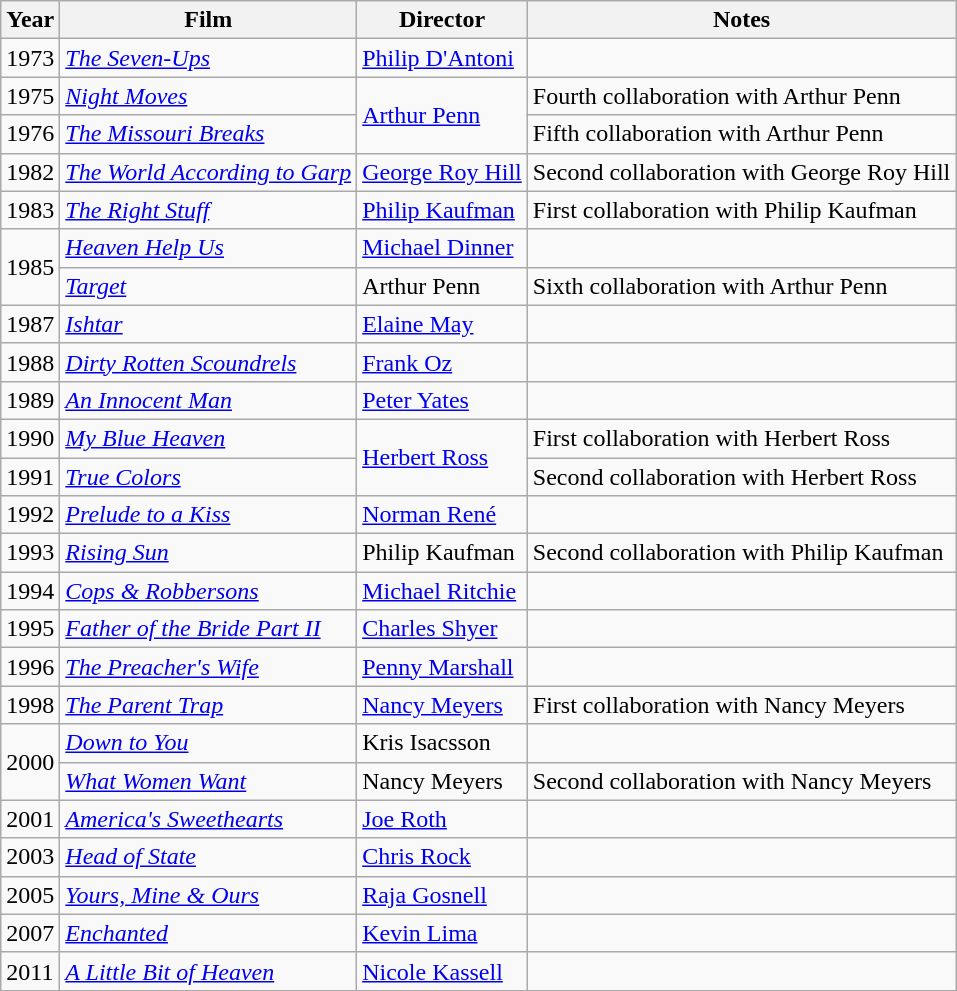<table class="wikitable">
<tr>
<th>Year</th>
<th>Film</th>
<th>Director</th>
<th>Notes</th>
</tr>
<tr>
<td>1973</td>
<td><em><a href='#'>The Seven-Ups</a></em></td>
<td><a href='#'>Philip D'Antoni</a></td>
<td></td>
</tr>
<tr>
<td>1975</td>
<td><em><a href='#'>Night Moves</a></em></td>
<td rowspan=2><a href='#'>Arthur Penn</a></td>
<td>Fourth collaboration with Arthur Penn</td>
</tr>
<tr>
<td>1976</td>
<td><em><a href='#'>The Missouri Breaks</a></em></td>
<td>Fifth collaboration with Arthur Penn</td>
</tr>
<tr>
<td>1982</td>
<td><em><a href='#'>The World According to Garp</a></em></td>
<td><a href='#'>George Roy Hill</a></td>
<td>Second collaboration with George Roy Hill</td>
</tr>
<tr>
<td>1983</td>
<td><em><a href='#'>The Right Stuff</a></em></td>
<td><a href='#'>Philip Kaufman</a></td>
<td>First collaboration with Philip Kaufman</td>
</tr>
<tr>
<td rowspan=2>1985</td>
<td><em><a href='#'>Heaven Help Us</a></em></td>
<td><a href='#'>Michael Dinner</a></td>
<td></td>
</tr>
<tr>
<td><em><a href='#'>Target</a></em></td>
<td>Arthur Penn</td>
<td>Sixth collaboration with Arthur Penn</td>
</tr>
<tr>
<td>1987</td>
<td><em><a href='#'>Ishtar</a></em></td>
<td><a href='#'>Elaine May</a></td>
<td></td>
</tr>
<tr>
<td>1988</td>
<td><em><a href='#'>Dirty Rotten Scoundrels</a></em></td>
<td><a href='#'>Frank Oz</a></td>
<td></td>
</tr>
<tr>
<td>1989</td>
<td><em><a href='#'>An Innocent Man</a></em></td>
<td><a href='#'>Peter Yates</a></td>
<td></td>
</tr>
<tr>
<td>1990</td>
<td><em><a href='#'>My Blue Heaven</a></em></td>
<td rowspan=2><a href='#'>Herbert Ross</a></td>
<td>First collaboration with Herbert Ross</td>
</tr>
<tr>
<td>1991</td>
<td><em><a href='#'>True Colors</a></em></td>
<td>Second collaboration with Herbert Ross</td>
</tr>
<tr>
<td>1992</td>
<td><em><a href='#'>Prelude to a Kiss</a></em></td>
<td><a href='#'>Norman René</a></td>
<td></td>
</tr>
<tr>
<td>1993</td>
<td><em><a href='#'>Rising Sun</a></em></td>
<td>Philip Kaufman</td>
<td>Second collaboration with Philip Kaufman</td>
</tr>
<tr>
<td>1994</td>
<td><em><a href='#'>Cops & Robbersons</a></em></td>
<td><a href='#'>Michael Ritchie</a></td>
<td></td>
</tr>
<tr>
<td>1995</td>
<td><em><a href='#'>Father of the Bride Part II</a></em></td>
<td><a href='#'>Charles Shyer</a></td>
<td></td>
</tr>
<tr>
<td>1996</td>
<td><em><a href='#'>The Preacher's Wife</a></em></td>
<td><a href='#'>Penny Marshall</a></td>
<td></td>
</tr>
<tr>
<td>1998</td>
<td><em><a href='#'>The Parent Trap</a></em></td>
<td><a href='#'>Nancy Meyers</a></td>
<td>First collaboration with Nancy Meyers</td>
</tr>
<tr>
<td rowspan=2>2000</td>
<td><em><a href='#'>Down to You</a></em></td>
<td>Kris Isacsson</td>
<td></td>
</tr>
<tr>
<td><em><a href='#'>What Women Want</a></em></td>
<td>Nancy Meyers</td>
<td>Second collaboration with Nancy Meyers</td>
</tr>
<tr>
<td>2001</td>
<td><em><a href='#'>America's Sweethearts</a></em></td>
<td><a href='#'>Joe Roth</a></td>
<td></td>
</tr>
<tr>
<td>2003</td>
<td><em><a href='#'>Head of State</a></em></td>
<td><a href='#'>Chris Rock</a></td>
<td></td>
</tr>
<tr>
<td>2005</td>
<td><em><a href='#'>Yours, Mine & Ours</a></em></td>
<td><a href='#'>Raja Gosnell</a></td>
<td></td>
</tr>
<tr>
<td>2007</td>
<td><em><a href='#'>Enchanted</a></em></td>
<td><a href='#'>Kevin Lima</a></td>
<td></td>
</tr>
<tr>
<td>2011</td>
<td><em><a href='#'>A Little Bit of Heaven</a></em></td>
<td><a href='#'>Nicole Kassell</a></td>
<td></td>
</tr>
</table>
